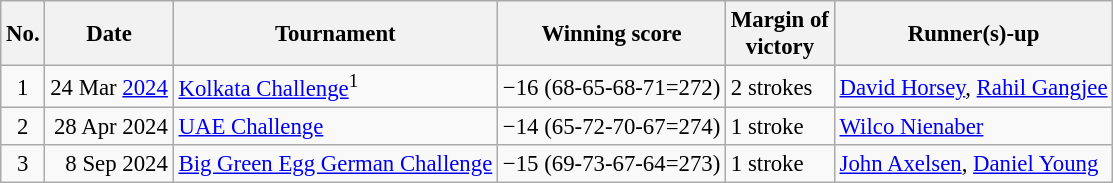<table class="wikitable" style="font-size:95%;">
<tr>
<th>No.</th>
<th>Date</th>
<th>Tournament</th>
<th>Winning score</th>
<th>Margin of<br>victory</th>
<th>Runner(s)-up</th>
</tr>
<tr>
<td align=center>1</td>
<td align=right>24 Mar <a href='#'>2024</a></td>
<td><a href='#'>Kolkata Challenge</a><sup>1</sup></td>
<td>−16 (68-65-68-71=272)</td>
<td>2 strokes</td>
<td> <a href='#'>David Horsey</a>,  <a href='#'>Rahil Gangjee</a></td>
</tr>
<tr>
<td align=center>2</td>
<td align=right>28 Apr 2024</td>
<td><a href='#'>UAE Challenge</a></td>
<td>−14 (65-72-70-67=274)</td>
<td>1 stroke</td>
<td> <a href='#'>Wilco Nienaber</a></td>
</tr>
<tr>
<td align=center>3</td>
<td align=right>8 Sep 2024</td>
<td><a href='#'>Big Green Egg German Challenge</a></td>
<td>−15 (69-73-67-64=273)</td>
<td>1 stroke</td>
<td> <a href='#'>John Axelsen</a>,  <a href='#'>Daniel Young</a></td>
</tr>
</table>
